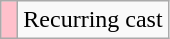<table class="wikitable">
<tr>
<td style="background: pink"> </td>
<td>Recurring cast</td>
</tr>
</table>
